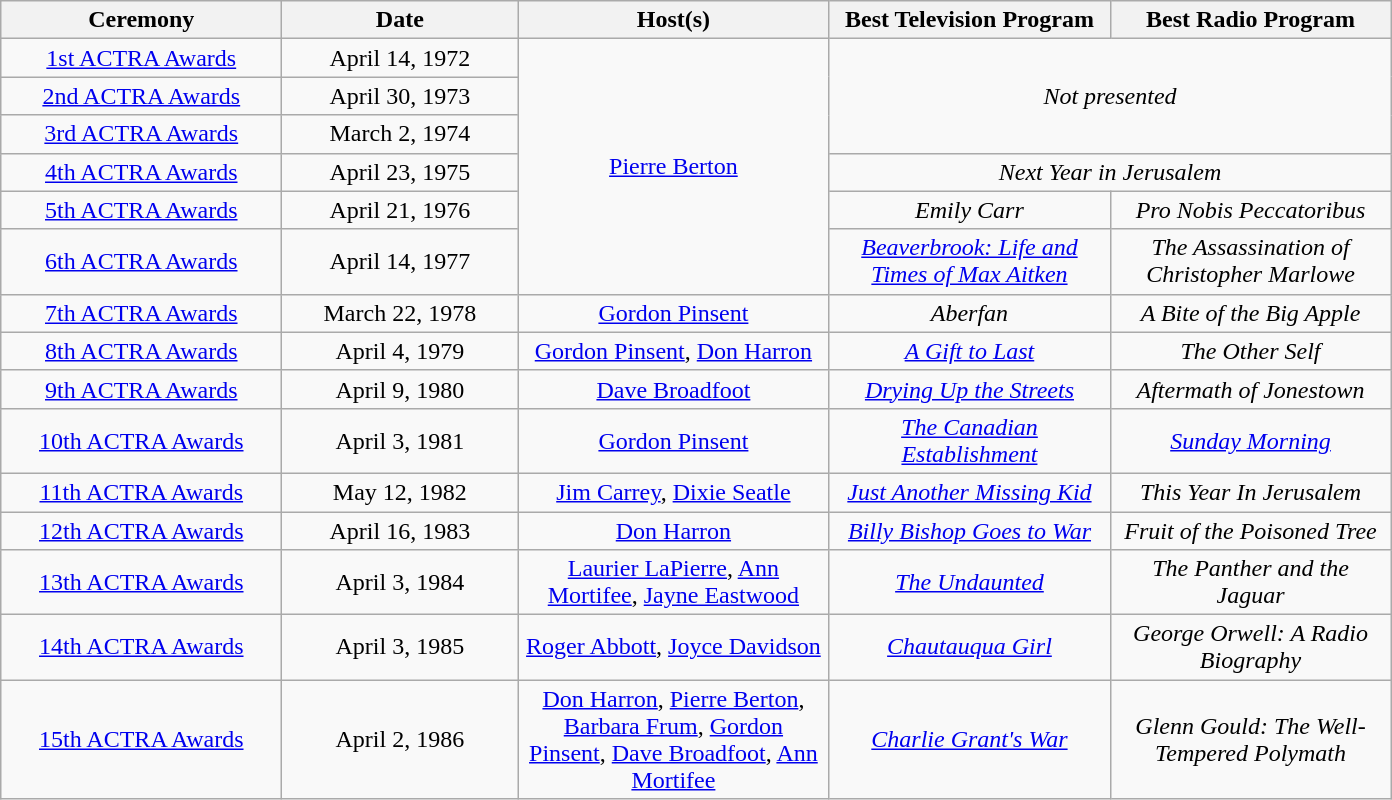<table class="sortable wikitable" style="text-align: center">
<tr>
<th style="width:180px;">Ceremony</th>
<th style="width:150px;">Date</th>
<th style="width:200px;">Host(s)</th>
<th style="width:180px;">Best Television Program</th>
<th style="width:180px;">Best Radio Program</th>
</tr>
<tr>
<td><a href='#'>1st ACTRA Awards</a></td>
<td>April 14, 1972</td>
<td rowspan=6><a href='#'>Pierre Berton</a></td>
<td colspan=2 rowspan=3 align=center><em>Not presented</em></td>
</tr>
<tr>
<td><a href='#'>2nd ACTRA Awards</a></td>
<td>April 30, 1973</td>
</tr>
<tr>
<td><a href='#'>3rd ACTRA Awards</a></td>
<td>March 2, 1974</td>
</tr>
<tr>
<td><a href='#'>4th ACTRA Awards</a></td>
<td>April 23, 1975</td>
<td colspan=2><em>Next Year in Jerusalem</em></td>
</tr>
<tr>
<td><a href='#'>5th ACTRA Awards</a></td>
<td>April 21, 1976</td>
<td><em>Emily Carr</em></td>
<td><em>Pro Nobis Peccatoribus</em></td>
</tr>
<tr>
<td><a href='#'>6th ACTRA Awards</a></td>
<td>April 14, 1977</td>
<td><em><a href='#'>Beaverbrook: Life and Times of Max Aitken</a></em></td>
<td><em>The Assassination of Christopher Marlowe</em></td>
</tr>
<tr>
<td><a href='#'>7th ACTRA Awards</a></td>
<td>March 22, 1978</td>
<td><a href='#'>Gordon Pinsent</a></td>
<td><em>Aberfan</em></td>
<td><em>A Bite of the Big Apple</em></td>
</tr>
<tr>
<td><a href='#'>8th ACTRA Awards</a></td>
<td>April 4, 1979</td>
<td><a href='#'>Gordon Pinsent</a>, <a href='#'>Don Harron</a></td>
<td><em><a href='#'>A Gift to Last</a></em></td>
<td><em>The Other Self</em></td>
</tr>
<tr>
<td><a href='#'>9th ACTRA Awards</a></td>
<td>April 9, 1980</td>
<td><a href='#'>Dave Broadfoot</a></td>
<td><em><a href='#'>Drying Up the Streets</a></em></td>
<td><em>Aftermath of Jonestown</em></td>
</tr>
<tr>
<td><a href='#'>10th ACTRA Awards</a></td>
<td>April 3, 1981</td>
<td><a href='#'>Gordon Pinsent</a></td>
<td><em><a href='#'>The Canadian Establishment</a></em></td>
<td><em><a href='#'>Sunday Morning</a></em></td>
</tr>
<tr>
<td><a href='#'>11th ACTRA Awards</a></td>
<td>May 12, 1982</td>
<td><a href='#'>Jim Carrey</a>, <a href='#'>Dixie Seatle</a></td>
<td><em><a href='#'>Just Another Missing Kid</a></em></td>
<td><em>This Year In Jerusalem</em></td>
</tr>
<tr>
<td><a href='#'>12th ACTRA Awards</a></td>
<td>April 16, 1983</td>
<td><a href='#'>Don Harron</a></td>
<td><em><a href='#'>Billy Bishop Goes to War</a></em></td>
<td><em>Fruit of the Poisoned Tree</em></td>
</tr>
<tr>
<td><a href='#'>13th ACTRA Awards</a></td>
<td>April 3, 1984</td>
<td><a href='#'>Laurier LaPierre</a>, <a href='#'>Ann Mortifee</a>, <a href='#'>Jayne Eastwood</a></td>
<td><em><a href='#'>The Undaunted</a></em></td>
<td><em>The Panther and the Jaguar</em></td>
</tr>
<tr>
<td><a href='#'>14th ACTRA Awards</a></td>
<td>April 3, 1985</td>
<td><a href='#'>Roger Abbott</a>, <a href='#'>Joyce Davidson</a></td>
<td><em><a href='#'>Chautauqua Girl</a></em></td>
<td><em>George Orwell: A Radio Biography</em></td>
</tr>
<tr>
<td><a href='#'>15th ACTRA Awards</a></td>
<td>April 2, 1986</td>
<td><a href='#'>Don Harron</a>, <a href='#'>Pierre Berton</a>, <a href='#'>Barbara Frum</a>, <a href='#'>Gordon Pinsent</a>, <a href='#'>Dave Broadfoot</a>, <a href='#'>Ann Mortifee</a></td>
<td><em><a href='#'>Charlie Grant's War</a></em></td>
<td><em>Glenn Gould: The Well-Tempered Polymath</em></td>
</tr>
</table>
